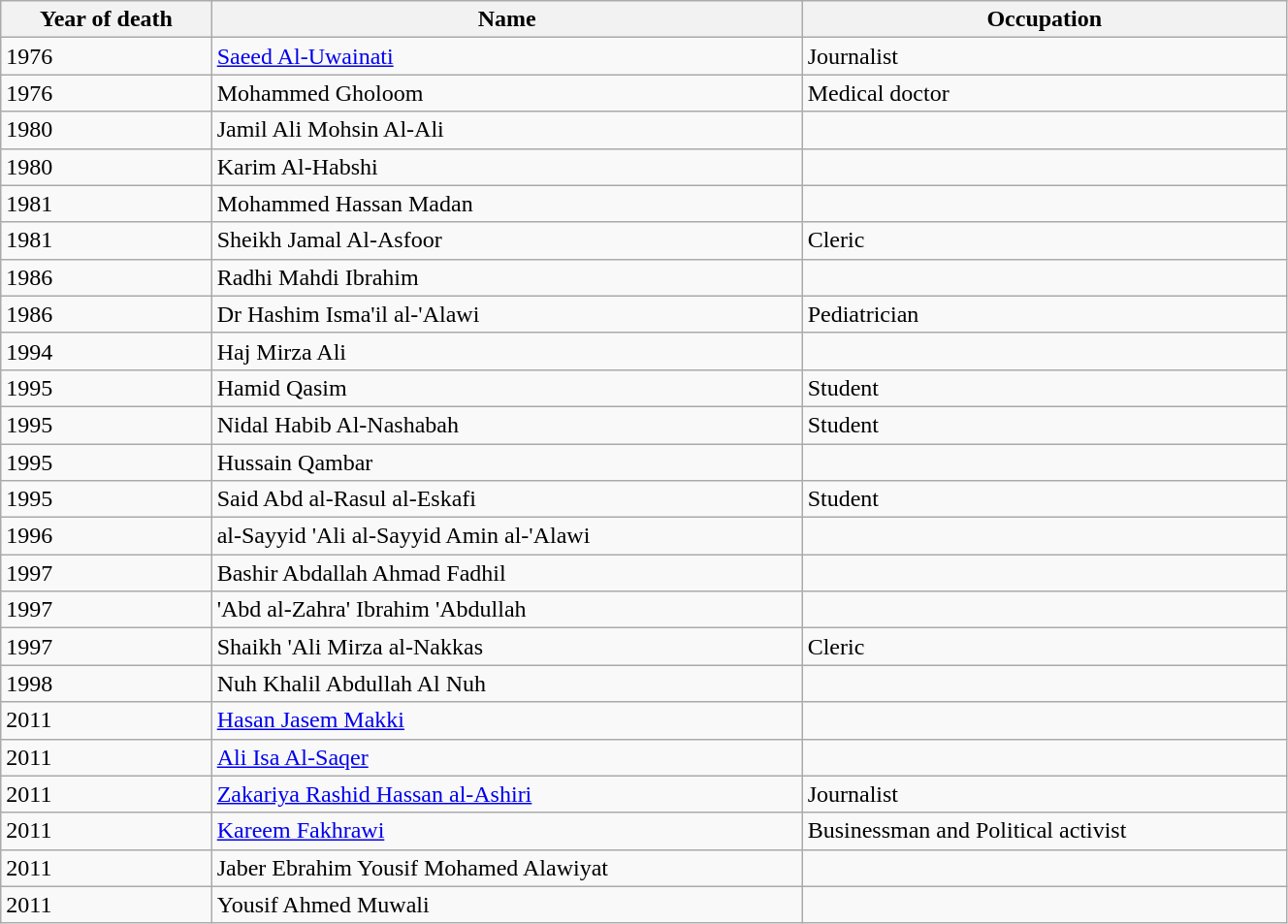<table class="wikitable" style="width: 70%;">
<tr>
<th>Year of death</th>
<th>Name</th>
<th>Occupation</th>
</tr>
<tr>
<td>1976</td>
<td><a href='#'>Saeed Al-Uwainati</a></td>
<td>Journalist</td>
</tr>
<tr>
<td>1976</td>
<td>Mohammed Gholoom</td>
<td>Medical doctor</td>
</tr>
<tr>
<td>1980</td>
<td>Jamil Ali Mohsin Al-Ali</td>
<td></td>
</tr>
<tr>
<td>1980</td>
<td>Karim Al-Habshi</td>
<td></td>
</tr>
<tr>
<td>1981</td>
<td>Mohammed Hassan Madan</td>
<td></td>
</tr>
<tr>
<td>1981</td>
<td>Sheikh Jamal Al-Asfoor</td>
<td>Cleric</td>
</tr>
<tr>
<td>1986</td>
<td>Radhi Mahdi Ibrahim</td>
<td></td>
</tr>
<tr>
<td>1986</td>
<td>Dr Hashim Isma'il al-'Alawi</td>
<td>Pediatrician</td>
</tr>
<tr>
<td>1994</td>
<td>Haj Mirza Ali</td>
<td></td>
</tr>
<tr>
<td>1995</td>
<td>Hamid Qasim</td>
<td>Student</td>
</tr>
<tr>
<td>1995</td>
<td>Nidal Habib Al-Nashabah</td>
<td>Student</td>
</tr>
<tr>
<td>1995</td>
<td>Hussain Qambar</td>
<td></td>
</tr>
<tr>
<td>1995</td>
<td>Said Abd al-Rasul al-Eskafi</td>
<td>Student</td>
</tr>
<tr>
<td>1996</td>
<td>al-Sayyid 'Ali al-Sayyid Amin al-'Alawi</td>
<td></td>
</tr>
<tr>
<td>1997</td>
<td>Bashir Abdallah Ahmad Fadhil</td>
<td></td>
</tr>
<tr>
<td>1997</td>
<td>'Abd al-Zahra' Ibrahim 'Abdullah</td>
<td></td>
</tr>
<tr>
<td>1997</td>
<td>Shaikh 'Ali Mirza al-Nakkas</td>
<td>Cleric</td>
</tr>
<tr>
<td>1998</td>
<td>Nuh Khalil Abdullah Al Nuh</td>
<td></td>
</tr>
<tr>
<td>2011</td>
<td><a href='#'>Hasan Jasem Makki</a></td>
<td></td>
</tr>
<tr>
<td>2011</td>
<td><a href='#'>Ali Isa Al-Saqer</a></td>
<td></td>
</tr>
<tr>
<td>2011</td>
<td><a href='#'>Zakariya Rashid Hassan al-Ashiri</a></td>
<td>Journalist</td>
</tr>
<tr>
<td>2011</td>
<td><a href='#'>Kareem Fakhrawi</a></td>
<td>Businessman and Political activist</td>
</tr>
<tr>
<td>2011</td>
<td>Jaber Ebrahim Yousif Mohamed Alawiyat</td>
<td></td>
</tr>
<tr>
<td>2011</td>
<td>Yousif Ahmed Muwali</td>
<td></td>
</tr>
</table>
